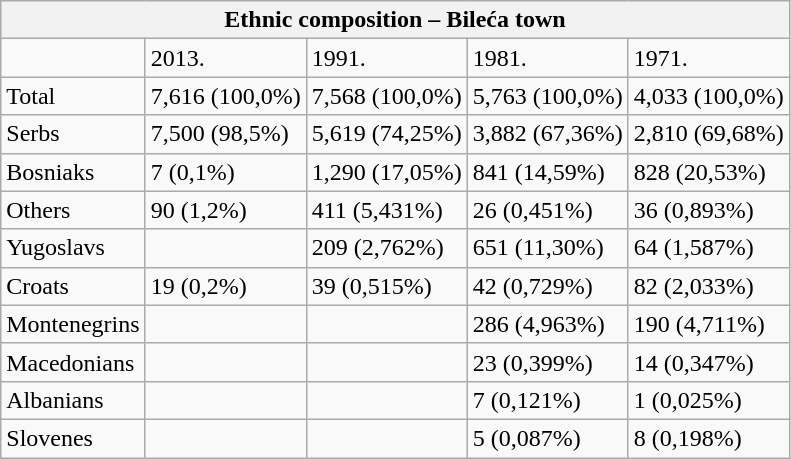<table class="wikitable">
<tr>
<th colspan="8">Ethnic composition – Bileća town</th>
</tr>
<tr>
<td></td>
<td>2013.</td>
<td>1991.</td>
<td>1981.</td>
<td>1971.</td>
</tr>
<tr>
<td>Total</td>
<td>7,616 (100,0%)</td>
<td>7,568 (100,0%)</td>
<td>5,763 (100,0%)</td>
<td>4,033 (100,0%)</td>
</tr>
<tr>
<td>Serbs</td>
<td>7,500 (98,5%)</td>
<td>5,619 (74,25%)</td>
<td>3,882 (67,36%)</td>
<td>2,810 (69,68%)</td>
</tr>
<tr>
<td>Bosniaks</td>
<td>7 (0,1%)</td>
<td>1,290 (17,05%)</td>
<td>841 (14,59%)</td>
<td>828 (20,53%)</td>
</tr>
<tr>
<td>Others</td>
<td>90 (1,2%)</td>
<td>411 (5,431%)</td>
<td>26 (0,451%)</td>
<td>36 (0,893%)</td>
</tr>
<tr>
<td>Yugoslavs</td>
<td></td>
<td>209 (2,762%)</td>
<td>651 (11,30%)</td>
<td>64 (1,587%)</td>
</tr>
<tr>
<td>Croats</td>
<td>19 (0,2%)</td>
<td>39 (0,515%)</td>
<td>42 (0,729%)</td>
<td>82 (2,033%)</td>
</tr>
<tr>
<td>Montenegrins</td>
<td></td>
<td></td>
<td>286 (4,963%)</td>
<td>190 (4,711%)</td>
</tr>
<tr>
<td>Macedonians</td>
<td></td>
<td></td>
<td>23 (0,399%)</td>
<td>14 (0,347%)</td>
</tr>
<tr>
<td>Albanians</td>
<td></td>
<td></td>
<td>7 (0,121%)</td>
<td>1 (0,025%)</td>
</tr>
<tr>
<td>Slovenes</td>
<td></td>
<td></td>
<td>5 (0,087%)</td>
<td>8 (0,198%)</td>
</tr>
</table>
